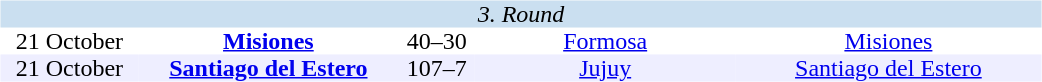<table width=700>
<tr>
<td width=700 valign="top"><br><table border=0 cellspacing=0 cellpadding=0 style="text-align:center;border-collapse:collapse" width=100%>
<tr bgcolor="#CADFF0">
<td colspan="5"><em>3. Round</em></td>
</tr>
<tr>
<td width=90>21 October</td>
<td width=170><strong><a href='#'>Misiones</a></strong></td>
<td width=50>40–30</td>
<td width=170><a href='#'>Formosa</a></td>
<td width=200><a href='#'>Misiones</a></td>
</tr>
<tr bgcolor=#EEEEFF>
<td width=90>21 October</td>
<td width=170><strong><a href='#'>Santiago del Estero</a></strong></td>
<td width=50>107–7</td>
<td width=170><a href='#'>Jujuy</a></td>
<td width=200><a href='#'>Santiago del Estero</a></td>
</tr>
</table>
</td>
</tr>
</table>
